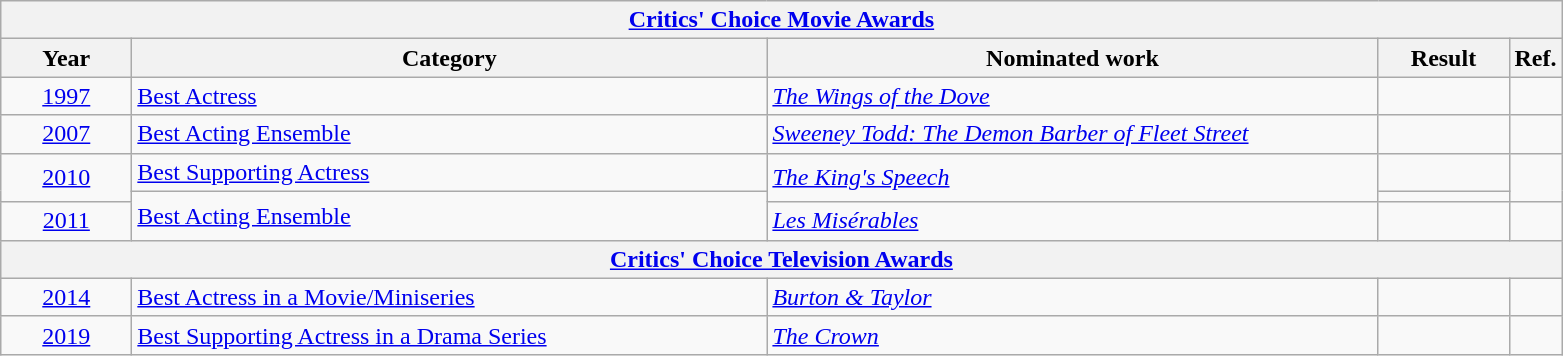<table class=wikitable>
<tr>
<th colspan=5><a href='#'>Critics' Choice Movie Awards</a></th>
</tr>
<tr>
<th scope="col" style="width:5em;">Year</th>
<th scope="col" style="width:26em;">Category</th>
<th scope="col" style="width:25em;">Nominated work</th>
<th scope="col" style="width:5em;">Result</th>
<th>Ref.</th>
</tr>
<tr>
<td style="text-align:center;"><a href='#'>1997</a></td>
<td><a href='#'>Best Actress</a></td>
<td><em><a href='#'>The Wings of the Dove</a></em></td>
<td></td>
<td></td>
</tr>
<tr>
<td align="center"><a href='#'>2007</a></td>
<td><a href='#'>Best Acting Ensemble</a></td>
<td><em><a href='#'>Sweeney Todd: The Demon Barber of Fleet Street</a></em></td>
<td></td>
<td></td>
</tr>
<tr>
<td rowspan="2" align="center"><a href='#'>2010</a></td>
<td><a href='#'>Best Supporting Actress</a></td>
<td rowspan="2"><em><a href='#'>The King's Speech</a></em></td>
<td></td>
<td rowspan=2></td>
</tr>
<tr>
<td rowspan="2"><a href='#'>Best Acting Ensemble</a></td>
<td></td>
</tr>
<tr>
<td align="center"><a href='#'>2011</a></td>
<td><em><a href='#'>Les Misérables</a></em></td>
<td></td>
<td></td>
</tr>
<tr>
<th colspan=5><a href='#'>Critics' Choice Television Awards</a></th>
</tr>
<tr>
<td align="center"><a href='#'>2014</a></td>
<td><a href='#'>Best Actress in a Movie/Miniseries</a></td>
<td><em><a href='#'>Burton & Taylor</a></em></td>
<td></td>
<td></td>
</tr>
<tr>
<td align="center"><a href='#'>2019</a></td>
<td><a href='#'>Best Supporting Actress in a Drama Series</a></td>
<td><em><a href='#'>The Crown</a></em></td>
<td></td>
<td></td>
</tr>
</table>
